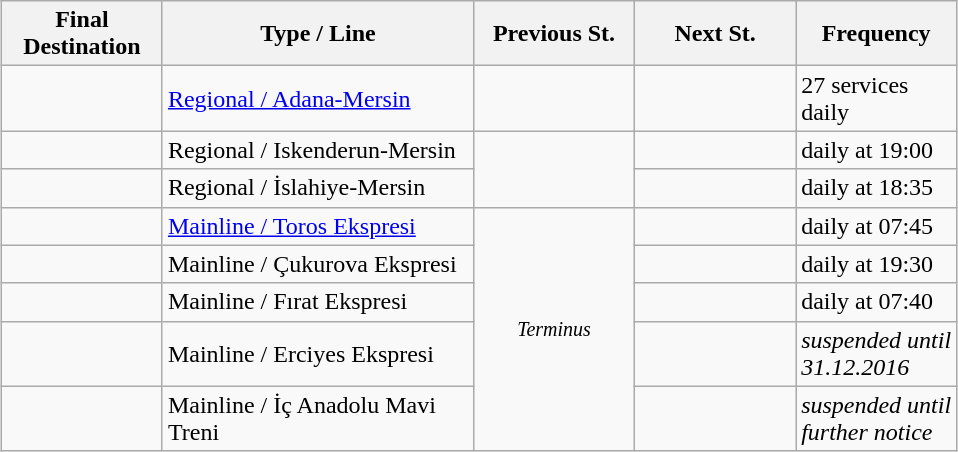<table class="wikitable" style="margin:1em auto;">
<tr>
<th width=100>Final Destination</th>
<th width=200>Type / Line</th>
<th width=100>Previous St.</th>
<th width=100>Next St.</th>
<th width=100>Frequency</th>
</tr>
<tr>
<td></td>
<td><a href='#'>Regional / Adana-Mersin</a></td>
<td></td>
<td></td>
<td>27 services daily</td>
</tr>
<tr>
<td></td>
<td>Regional / Iskenderun-Mersin</td>
<td rowspan="2"></td>
<td></td>
<td>daily at 19:00</td>
</tr>
<tr>
<td></td>
<td>Regional / İslahiye-Mersin</td>
<td></td>
<td>daily at 18:35</td>
</tr>
<tr>
<td></td>
<td><a href='#'>Mainline / Toros Ekspresi</a></td>
<td rowspan="5" style="text-align:center;"><small><em>Terminus</em></small></td>
<td></td>
<td>daily at 07:45</td>
</tr>
<tr>
<td></td>
<td>Mainline / Çukurova Ekspresi</td>
<td></td>
<td>daily at 19:30</td>
</tr>
<tr>
<td></td>
<td>Mainline / Fırat Ekspresi</td>
<td></td>
<td>daily at 07:40</td>
</tr>
<tr>
<td></td>
<td>Mainline / Erciyes Ekspresi</td>
<td></td>
<td><em>suspended until 31.12.2016</em></td>
</tr>
<tr>
<td></td>
<td>Mainline / İç Anadolu Mavi Treni</td>
<td></td>
<td><em>suspended until further notice</em></td>
</tr>
</table>
